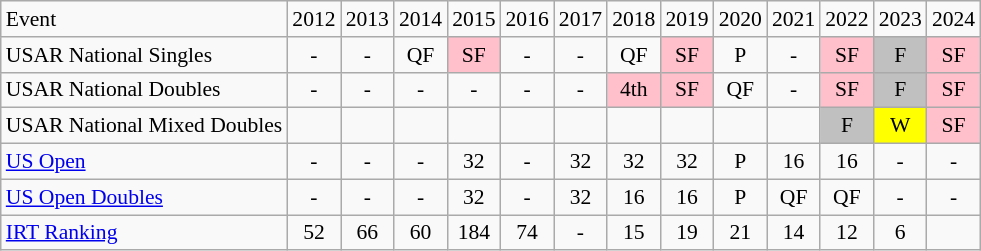<table class="wikitable" style="font-size:90%;" align=center>
<tr>
<td>Event</td>
<td>2012</td>
<td>2013</td>
<td>2014</td>
<td>2015</td>
<td>2016</td>
<td>2017</td>
<td>2018</td>
<td>2019</td>
<td>2020</td>
<td>2021</td>
<td>2022</td>
<td>2023</td>
<td>2024</td>
</tr>
<tr>
<td align="left">USAR National Singles</td>
<td align=center>-</td>
<td align=center>-</td>
<td align=center>QF</td>
<td align=center bgcolor=pink>SF</td>
<td align=center>-</td>
<td align=center>-</td>
<td align=center>QF</td>
<td align=center bgcolor=pink>SF</td>
<td align=center>P</td>
<td align=center>-</td>
<td align=center bgcolor=pink>SF</td>
<td align=center bgcolor=silver>F</td>
<td align=center bgcolor=pink>SF</td>
</tr>
<tr>
<td align="left">USAR National Doubles</td>
<td align=center>-</td>
<td align=center>-</td>
<td align=center>-</td>
<td align=center>-</td>
<td align=center>-</td>
<td align=center>-</td>
<td align=center bgcolor=pink>4th</td>
<td align=center bgcolor=pink>SF</td>
<td align=center>QF</td>
<td align=center>-</td>
<td align=center bgcolor=pink>SF</td>
<td align=center bgcolor=silver>F</td>
<td align=center bgcolor=pink>SF</td>
</tr>
<tr>
<td align="left">USAR National Mixed Doubles</td>
<td align=center></td>
<td align=center></td>
<td align=center></td>
<td align=center></td>
<td align=center></td>
<td align=center></td>
<td align=center></td>
<td align=center></td>
<td align=center></td>
<td align=center></td>
<td align=center bgcolor=silver>F</td>
<td align=center bgcolor=yellow>W</td>
<td align=center bgcolor=pink>SF</td>
</tr>
<tr>
<td align="left"><a href='#'>US Open</a></td>
<td align=center>-</td>
<td align=center>-</td>
<td align=center>-</td>
<td align=center>32</td>
<td align=center>-</td>
<td align=center>32</td>
<td align=center>32</td>
<td align=center>32</td>
<td align=center>P</td>
<td align=center>16</td>
<td align=center>16</td>
<td align=center>-</td>
<td align=center>-</td>
</tr>
<tr>
<td align="left"><a href='#'>US Open Doubles</a></td>
<td align=center>-</td>
<td align=center>-</td>
<td align=center>-</td>
<td align=center>32</td>
<td align=center>-</td>
<td align=center>32</td>
<td align=center>16</td>
<td align=center>16</td>
<td align=center>P</td>
<td align=center>QF</td>
<td align=center>QF</td>
<td align=center>-</td>
<td align=center>-</td>
</tr>
<tr>
<td align="left"><a href='#'>IRT Ranking</a></td>
<td align=center>52</td>
<td align=center>66</td>
<td align=center>60</td>
<td align=center>184</td>
<td align=center>74</td>
<td align=center>-</td>
<td align=center>15</td>
<td align=center>19</td>
<td align=center>21</td>
<td align=center>14</td>
<td align=center>12</td>
<td align=center>6</td>
<td align=center></td>
</tr>
</table>
